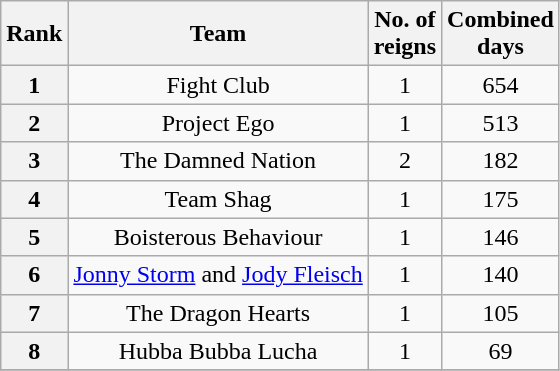<table class="wikitable sortable" style="text-align:center">
<tr>
<th>Rank</th>
<th>Team</th>
<th>No. of<br>reigns</th>
<th data-sort-type="number">Combined<br>days</th>
</tr>
<tr>
<th>1</th>
<td>Fight Club<br></td>
<td>1</td>
<td>654</td>
</tr>
<tr>
<th>2</th>
<td>Project Ego<br></td>
<td>1</td>
<td>513</td>
</tr>
<tr>
<th>3</th>
<td>The Damned Nation<br></td>
<td>2</td>
<td>182</td>
</tr>
<tr>
<th>4</th>
<td>Team Shag<br></td>
<td>1</td>
<td>175</td>
</tr>
<tr>
<th>5</th>
<td>Boisterous Behaviour<br></td>
<td>1</td>
<td>146</td>
</tr>
<tr>
<th>6</th>
<td><a href='#'>Jonny Storm</a> and <a href='#'>Jody Fleisch</a></td>
<td>1</td>
<td>140</td>
</tr>
<tr>
<th>7</th>
<td>The Dragon Hearts<br></td>
<td>1</td>
<td>105</td>
</tr>
<tr>
<th>8</th>
<td>Hubba Bubba Lucha<br></td>
<td>1</td>
<td>69</td>
</tr>
<tr>
</tr>
</table>
